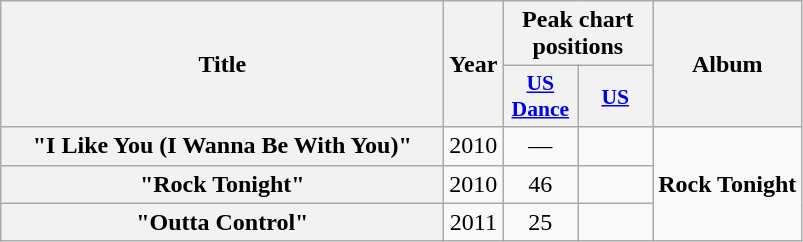<table class="wikitable plainrowheaders" style="text-align:center;">
<tr>
<th scope="col" rowspan="2" style="width:18em;">Title</th>
<th scope="col" rowspan="2">Year</th>
<th scope="col" colspan="2">Peak chart positions</th>
<th scope="col" rowspan="2">Album</th>
</tr>
<tr>
<th scope="col" style="width:3em;font-size:90%;"><a href='#'>US Dance</a><br></th>
<th scope="col" style="width:3em;font-size:90%;"><a href='#'>US</a><br></th>
</tr>
<tr>
<th scope="row">"I Like You (I Wanna Be With You)"</th>
<td>2010</td>
<td>—</td>
<td -></td>
<td rowspan="3"><strong>Rock Tonight</strong></td>
</tr>
<tr>
<th scope="row">"Rock Tonight"</th>
<td>2010</td>
<td>46</td>
<td "—"></td>
</tr>
<tr>
<th scope="row">"Outta Control"</th>
<td>2011</td>
<td>25</td>
<td "—"></td>
</tr>
</table>
